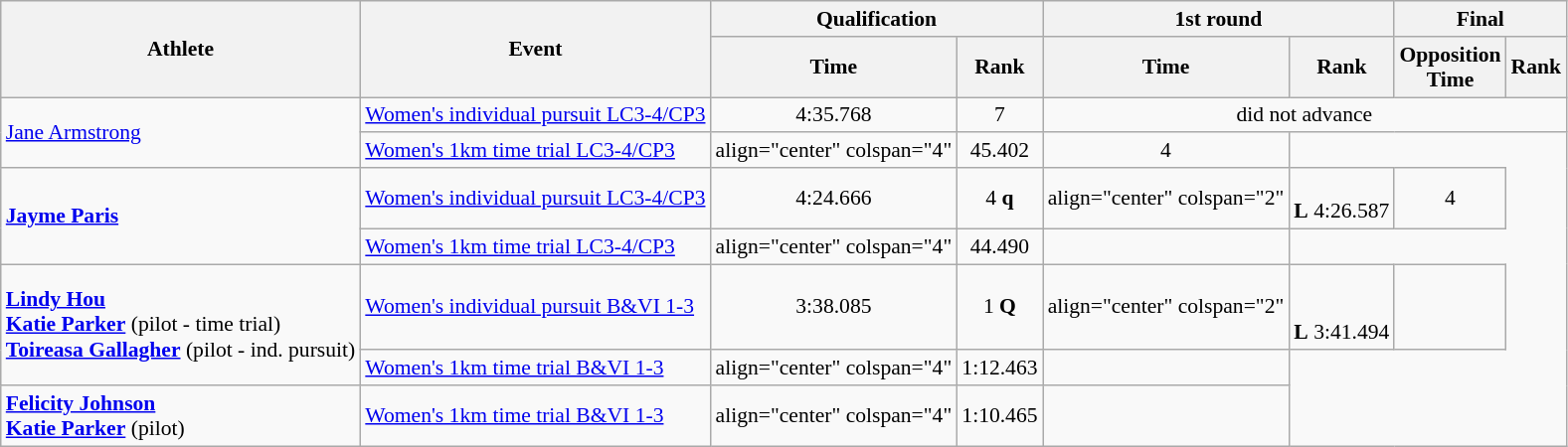<table class=wikitable style="font-size:90%">
<tr>
<th rowspan="2">Athlete</th>
<th rowspan="2">Event</th>
<th colspan="2">Qualification</th>
<th colspan="2">1st round</th>
<th colspan="2">Final</th>
</tr>
<tr>
<th>Time</th>
<th>Rank</th>
<th>Time</th>
<th>Rank</th>
<th>Opposition<br>Time</th>
<th>Rank</th>
</tr>
<tr>
<td rowspan="2"><a href='#'>Jane Armstrong</a></td>
<td><a href='#'>Women's individual pursuit LC3-4/CP3</a></td>
<td align="center">4:35.768</td>
<td align="center">7</td>
<td align="center" colspan="4">did not advance</td>
</tr>
<tr>
<td><a href='#'>Women's 1km time trial LC3-4/CP3</a></td>
<td>align="center" colspan="4" </td>
<td align="center">45.402</td>
<td align="center">4</td>
</tr>
<tr>
<td rowspan="2"><strong><a href='#'>Jayme Paris</a></strong></td>
<td><a href='#'>Women's individual pursuit LC3-4/CP3</a></td>
<td align="center">4:24.666</td>
<td align="center">4 <strong>q</strong></td>
<td>align="center" colspan="2" </td>
<td align="center"><br> <strong>L</strong> 4:26.587</td>
<td align="center">4</td>
</tr>
<tr>
<td><a href='#'>Women's 1km time trial LC3-4/CP3</a></td>
<td>align="center" colspan="4" </td>
<td align="center">44.490</td>
<td align="center"></td>
</tr>
<tr>
<td rowspan="2"><strong><a href='#'>Lindy Hou</a></strong><br> <strong><a href='#'>Katie Parker</a></strong> (pilot - time trial)<br> <strong><a href='#'>Toireasa Gallagher</a></strong> (pilot - ind. pursuit)</td>
<td><a href='#'>Women's individual pursuit B&VI 1-3</a></td>
<td align="center">3:38.085</td>
<td align="center">1 <strong>Q</strong></td>
<td>align="center" colspan="2" </td>
<td align="center"><br> <br> <strong>L</strong> 3:41.494</td>
<td align="center"></td>
</tr>
<tr>
<td><a href='#'>Women's 1km time trial B&VI 1-3</a></td>
<td>align="center" colspan="4" </td>
<td align="center">1:12.463</td>
<td align="center"></td>
</tr>
<tr>
<td><strong><a href='#'>Felicity Johnson</a></strong><br> <strong><a href='#'>Katie Parker</a></strong> (pilot)</td>
<td><a href='#'>Women's 1km time trial B&VI 1-3</a></td>
<td>align="center" colspan="4" </td>
<td align="center">1:10.465</td>
<td align="center"></td>
</tr>
</table>
